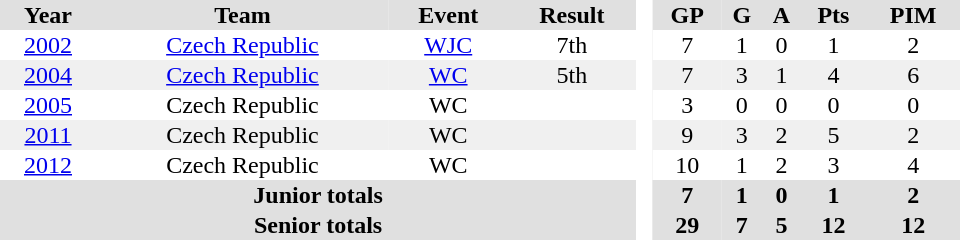<table border="0" cellpadding="1" cellspacing="0" style="text-align:center; width:40em">
<tr ALIGN="center" bgcolor="#e0e0e0">
<th>Year</th>
<th>Team</th>
<th>Event</th>
<th>Result</th>
<th rowspan="99" bgcolor="#ffffff"> </th>
<th>GP</th>
<th>G</th>
<th>A</th>
<th>Pts</th>
<th>PIM</th>
</tr>
<tr>
<td><a href='#'>2002</a></td>
<td><a href='#'>Czech Republic</a></td>
<td><a href='#'>WJC</a></td>
<td>7th</td>
<td>7</td>
<td>1</td>
<td>0</td>
<td>1</td>
<td>2</td>
</tr>
<tr bgcolor="#f0f0f0">
<td><a href='#'>2004</a></td>
<td><a href='#'>Czech Republic</a></td>
<td><a href='#'>WC</a></td>
<td>5th</td>
<td>7</td>
<td>3</td>
<td>1</td>
<td>4</td>
<td>6</td>
</tr>
<tr>
<td><a href='#'>2005</a></td>
<td>Czech Republic</td>
<td>WC</td>
<td></td>
<td>3</td>
<td>0</td>
<td>0</td>
<td>0</td>
<td>0</td>
</tr>
<tr bgcolor="#f0f0f0">
<td><a href='#'>2011</a></td>
<td>Czech Republic</td>
<td>WC</td>
<td></td>
<td>9</td>
<td>3</td>
<td>2</td>
<td>5</td>
<td>2</td>
</tr>
<tr>
<td><a href='#'>2012</a></td>
<td>Czech Republic</td>
<td>WC</td>
<td></td>
<td>10</td>
<td>1</td>
<td>2</td>
<td>3</td>
<td>4</td>
</tr>
<tr bgcolor="#e0e0e0">
<th colspan="4">Junior totals</th>
<th>7</th>
<th>1</th>
<th>0</th>
<th>1</th>
<th>2</th>
</tr>
<tr bgcolor="#e0e0e0">
<th colspan="4">Senior totals</th>
<th>29</th>
<th>7</th>
<th>5</th>
<th>12</th>
<th>12</th>
</tr>
</table>
